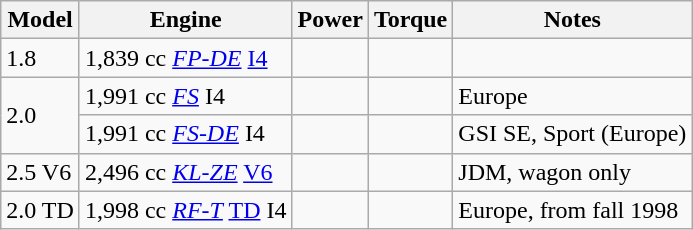<table class=wikitable>
<tr>
<th>Model</th>
<th>Engine</th>
<th>Power</th>
<th>Torque</th>
<th>Notes</th>
</tr>
<tr>
<td>1.8</td>
<td>1,839 cc <em><a href='#'>FP-DE</a></em> <a href='#'>I4</a></td>
<td></td>
<td></td>
<td></td>
</tr>
<tr>
<td rowspan="2">2.0</td>
<td>1,991 cc <em><a href='#'>FS</a></em> I4</td>
<td></td>
<td></td>
<td>Europe</td>
</tr>
<tr>
<td>1,991 cc <em><a href='#'>FS-DE</a></em> I4</td>
<td></td>
<td></td>
<td>GSI SE, Sport (Europe)</td>
</tr>
<tr>
<td>2.5 V6</td>
<td>2,496 cc <em><a href='#'>KL-ZE</a></em> <a href='#'>V6</a></td>
<td></td>
<td></td>
<td>JDM, wagon only</td>
</tr>
<tr>
<td>2.0 TD</td>
<td>1,998 cc <em><a href='#'>RF-T</a></em> <a href='#'>TD</a> I4</td>
<td></td>
<td></td>
<td>Europe, from fall 1998</td>
</tr>
</table>
